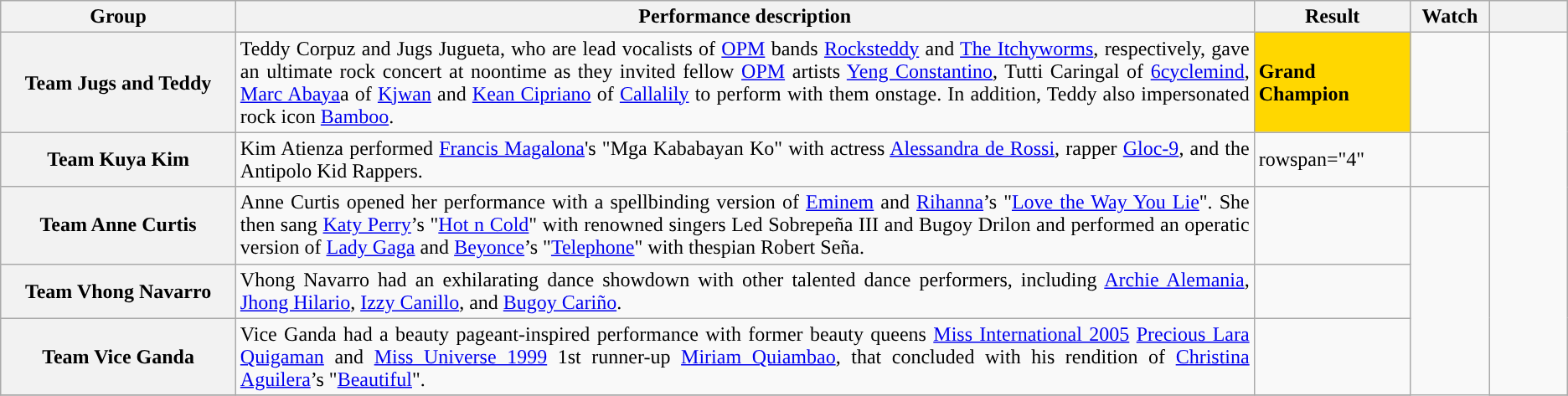<table class="wikitable style="text-align:center; font-size:90%; line-height:18px; width:100%">
<tr>
<th width="15%">Group</th>
<th width="65%">Performance description</th>
<th width="10%">Result</th>
<th width="5%">Watch</th>
<th width="5%"></th>
</tr>
<tr>
<th>Team Jugs and Teddy</th>
<td align="justify">Teddy Corpuz and Jugs Jugueta, who are lead vocalists of <a href='#'>OPM</a> bands <a href='#'>Rocksteddy</a> and <a href='#'>The Itchyworms</a>, respectively, gave an ultimate rock concert at noontime as they invited fellow <a href='#'>OPM</a> artists <a href='#'>Yeng Constantino</a>, Tutti Caringal of <a href='#'>6cyclemind</a>, <a href='#'>Marc Abaya</a>a of <a href='#'>Kjwan</a> and <a href='#'>Kean Cipriano</a> of <a href='#'>Callalily</a> to perform with them onstage. In addition, Teddy also impersonated rock icon <a href='#'>Bamboo</a>.</td>
<td style="background:gold"><strong>Grand Champion</strong></td>
<td></td>
<td rowspan="5" style="text-align:center;"></td>
</tr>
<tr>
<th>Team Kuya Kim</th>
<td align="justify">Kim Atienza performed <a href='#'>Francis Magalona</a>'s "Mga Kababayan Ko" with actress <a href='#'>Alessandra de Rossi</a>, rapper <a href='#'>Gloc-9</a>, and the Antipolo Kid Rappers.</td>
<td>rowspan="4" </td>
<td></td>
</tr>
<tr>
<th>Team Anne Curtis</th>
<td align="justify">Anne Curtis opened her performance with a spellbinding version of <a href='#'>Eminem</a> and <a href='#'>Rihanna</a>’s "<a href='#'>Love the Way You Lie</a>". She then sang <a href='#'>Katy Perry</a>’s "<a href='#'>Hot n Cold</a>" with renowned singers Led Sobrepeña III and Bugoy Drilon and performed an operatic version of <a href='#'>Lady Gaga</a> and <a href='#'>Beyonce</a>’s "<a href='#'>Telephone</a>" with thespian Robert Seña.</td>
<td></td>
</tr>
<tr>
<th>Team Vhong Navarro</th>
<td align="justify">Vhong Navarro had an exhilarating dance showdown with other talented dance performers, including <a href='#'>Archie Alemania</a>, <a href='#'>Jhong Hilario</a>, <a href='#'>Izzy Canillo</a>, and <a href='#'>Bugoy Cariño</a>.</td>
<td></td>
</tr>
<tr>
<th>Team Vice Ganda</th>
<td align="justify">Vice Ganda had a beauty pageant-inspired performance with former beauty queens <a href='#'>Miss International 2005</a> <a href='#'>Precious Lara Quigaman</a> and <a href='#'>Miss Universe 1999</a> 1st runner-up <a href='#'>Miriam Quiambao</a>, that concluded with his rendition of <a href='#'>Christina Aguilera</a>’s "<a href='#'>Beautiful</a>".</td>
<td></td>
</tr>
<tr>
</tr>
</table>
